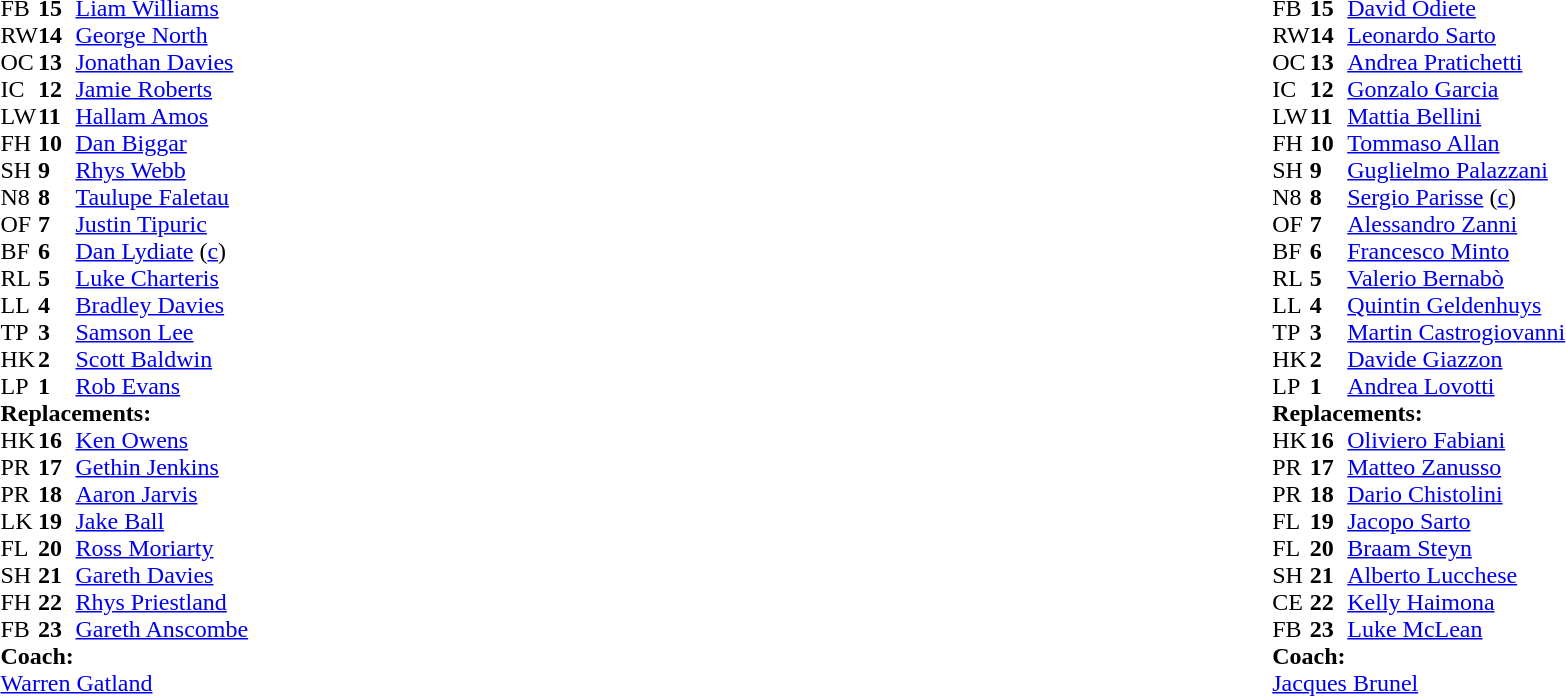<table style="width:100%">
<tr>
<td style="vertical-align:top; width:50%"><br><table cellspacing="0" cellpadding="0">
<tr>
<th width="25"></th>
<th width="25"></th>
</tr>
<tr>
<td>FB</td>
<td><strong>15</strong></td>
<td><a href='#'>Liam Williams</a></td>
</tr>
<tr>
<td>RW</td>
<td><strong>14</strong></td>
<td><a href='#'>George North</a></td>
</tr>
<tr>
<td>OC</td>
<td><strong>13</strong></td>
<td><a href='#'>Jonathan Davies</a></td>
</tr>
<tr>
<td>IC</td>
<td><strong>12</strong></td>
<td><a href='#'>Jamie Roberts</a></td>
</tr>
<tr>
<td>LW</td>
<td><strong>11</strong></td>
<td><a href='#'>Hallam Amos</a></td>
<td></td>
<td></td>
</tr>
<tr>
<td>FH</td>
<td><strong>10</strong></td>
<td><a href='#'>Dan Biggar</a></td>
<td></td>
<td></td>
</tr>
<tr>
<td>SH</td>
<td><strong>9</strong></td>
<td><a href='#'>Rhys Webb</a></td>
<td></td>
<td></td>
</tr>
<tr>
<td>N8</td>
<td><strong>8</strong></td>
<td><a href='#'>Taulupe Faletau</a></td>
</tr>
<tr>
<td>OF</td>
<td><strong>7</strong></td>
<td><a href='#'>Justin Tipuric</a></td>
<td></td>
<td></td>
</tr>
<tr>
<td>BF</td>
<td><strong>6</strong></td>
<td><a href='#'>Dan Lydiate</a> (<a href='#'>c</a>)</td>
</tr>
<tr>
<td>RL</td>
<td><strong>5</strong></td>
<td><a href='#'>Luke Charteris</a></td>
</tr>
<tr>
<td>LL</td>
<td><strong>4</strong></td>
<td><a href='#'>Bradley Davies</a></td>
<td></td>
<td></td>
</tr>
<tr>
<td>TP</td>
<td><strong>3</strong></td>
<td><a href='#'>Samson Lee</a></td>
<td></td>
<td></td>
</tr>
<tr>
<td>HK</td>
<td><strong>2</strong></td>
<td><a href='#'>Scott Baldwin</a></td>
<td></td>
<td></td>
</tr>
<tr>
<td>LP</td>
<td><strong>1</strong></td>
<td><a href='#'>Rob Evans</a></td>
<td></td>
<td></td>
</tr>
<tr>
<td colspan=3><strong>Replacements:</strong></td>
</tr>
<tr>
<td>HK</td>
<td><strong>16</strong></td>
<td><a href='#'>Ken Owens</a></td>
<td></td>
<td></td>
</tr>
<tr>
<td>PR</td>
<td><strong>17</strong></td>
<td><a href='#'>Gethin Jenkins</a></td>
<td></td>
<td></td>
</tr>
<tr>
<td>PR</td>
<td><strong>18</strong></td>
<td><a href='#'>Aaron Jarvis</a></td>
<td></td>
<td></td>
</tr>
<tr>
<td>LK</td>
<td><strong>19</strong></td>
<td><a href='#'>Jake Ball</a></td>
<td></td>
<td></td>
</tr>
<tr>
<td>FL</td>
<td><strong>20</strong></td>
<td><a href='#'>Ross Moriarty</a></td>
<td></td>
<td></td>
</tr>
<tr>
<td>SH</td>
<td><strong>21</strong></td>
<td><a href='#'>Gareth Davies</a></td>
<td></td>
<td></td>
</tr>
<tr>
<td>FH</td>
<td><strong>22</strong></td>
<td><a href='#'>Rhys Priestland</a></td>
<td></td>
<td></td>
</tr>
<tr>
<td>FB</td>
<td><strong>23</strong></td>
<td><a href='#'>Gareth Anscombe</a></td>
<td></td>
<td></td>
</tr>
<tr>
<td colspan=3><strong>Coach:</strong></td>
</tr>
<tr>
<td colspan="4"> <a href='#'>Warren Gatland</a></td>
</tr>
</table>
</td>
<td style="vertical-align:top"></td>
<td style="vertical-align:top; width:50%"><br><table cellspacing="0" cellpadding="0" style="margin:auto">
<tr>
<th width="25"></th>
<th width="25"></th>
</tr>
<tr>
<td>FB</td>
<td><strong>15</strong></td>
<td><a href='#'>David Odiete</a></td>
</tr>
<tr>
<td>RW</td>
<td><strong>14</strong></td>
<td><a href='#'>Leonardo Sarto</a></td>
</tr>
<tr>
<td>OC</td>
<td><strong>13</strong></td>
<td><a href='#'>Andrea Pratichetti</a></td>
<td></td>
<td></td>
</tr>
<tr>
<td>IC</td>
<td><strong>12</strong></td>
<td><a href='#'>Gonzalo Garcia</a></td>
</tr>
<tr>
<td>LW</td>
<td><strong>11</strong></td>
<td><a href='#'>Mattia Bellini</a></td>
<td></td>
<td></td>
</tr>
<tr>
<td>FH</td>
<td><strong>10</strong></td>
<td><a href='#'>Tommaso Allan</a></td>
</tr>
<tr>
<td>SH</td>
<td><strong>9</strong></td>
<td><a href='#'>Guglielmo Palazzani</a></td>
<td></td>
<td></td>
</tr>
<tr>
<td>N8</td>
<td><strong>8</strong></td>
<td><a href='#'>Sergio Parisse</a> (<a href='#'>c</a>)</td>
</tr>
<tr>
<td>OF</td>
<td><strong>7</strong></td>
<td><a href='#'>Alessandro Zanni</a></td>
</tr>
<tr>
<td>BF</td>
<td><strong>6</strong></td>
<td><a href='#'>Francesco Minto</a></td>
<td></td>
<td></td>
</tr>
<tr>
<td>RL</td>
<td><strong>5</strong></td>
<td><a href='#'>Valerio Bernabò</a></td>
<td></td>
<td></td>
</tr>
<tr>
<td>LL</td>
<td><strong>4</strong></td>
<td><a href='#'>Quintin Geldenhuys</a></td>
</tr>
<tr>
<td>TP</td>
<td><strong>3</strong></td>
<td><a href='#'>Martin Castrogiovanni</a></td>
<td></td>
<td></td>
</tr>
<tr>
<td>HK</td>
<td><strong>2</strong></td>
<td><a href='#'>Davide Giazzon</a></td>
<td></td>
<td></td>
</tr>
<tr>
<td>LP</td>
<td><strong>1</strong></td>
<td><a href='#'>Andrea Lovotti</a></td>
<td></td>
<td></td>
</tr>
<tr>
<td colspan=3><strong>Replacements:</strong></td>
</tr>
<tr>
<td>HK</td>
<td><strong>16</strong></td>
<td><a href='#'>Oliviero Fabiani</a></td>
<td></td>
<td></td>
</tr>
<tr>
<td>PR</td>
<td><strong>17</strong></td>
<td><a href='#'>Matteo Zanusso</a></td>
<td></td>
<td></td>
</tr>
<tr>
<td>PR</td>
<td><strong>18</strong></td>
<td><a href='#'>Dario Chistolini</a></td>
<td></td>
<td></td>
</tr>
<tr>
<td>FL</td>
<td><strong>19</strong></td>
<td><a href='#'>Jacopo Sarto</a></td>
<td></td>
<td></td>
</tr>
<tr>
<td>FL</td>
<td><strong>20</strong></td>
<td><a href='#'>Braam Steyn</a></td>
<td></td>
<td></td>
</tr>
<tr>
<td>SH</td>
<td><strong>21</strong></td>
<td><a href='#'>Alberto Lucchese</a></td>
<td></td>
<td></td>
</tr>
<tr>
<td>CE</td>
<td><strong>22</strong></td>
<td><a href='#'>Kelly Haimona</a></td>
<td></td>
<td></td>
</tr>
<tr>
<td>FB</td>
<td><strong>23</strong></td>
<td><a href='#'>Luke McLean</a></td>
<td></td>
<td></td>
</tr>
<tr>
<td colspan=3><strong>Coach:</strong></td>
</tr>
<tr>
<td colspan="4"> <a href='#'>Jacques Brunel</a></td>
</tr>
</table>
</td>
</tr>
</table>
